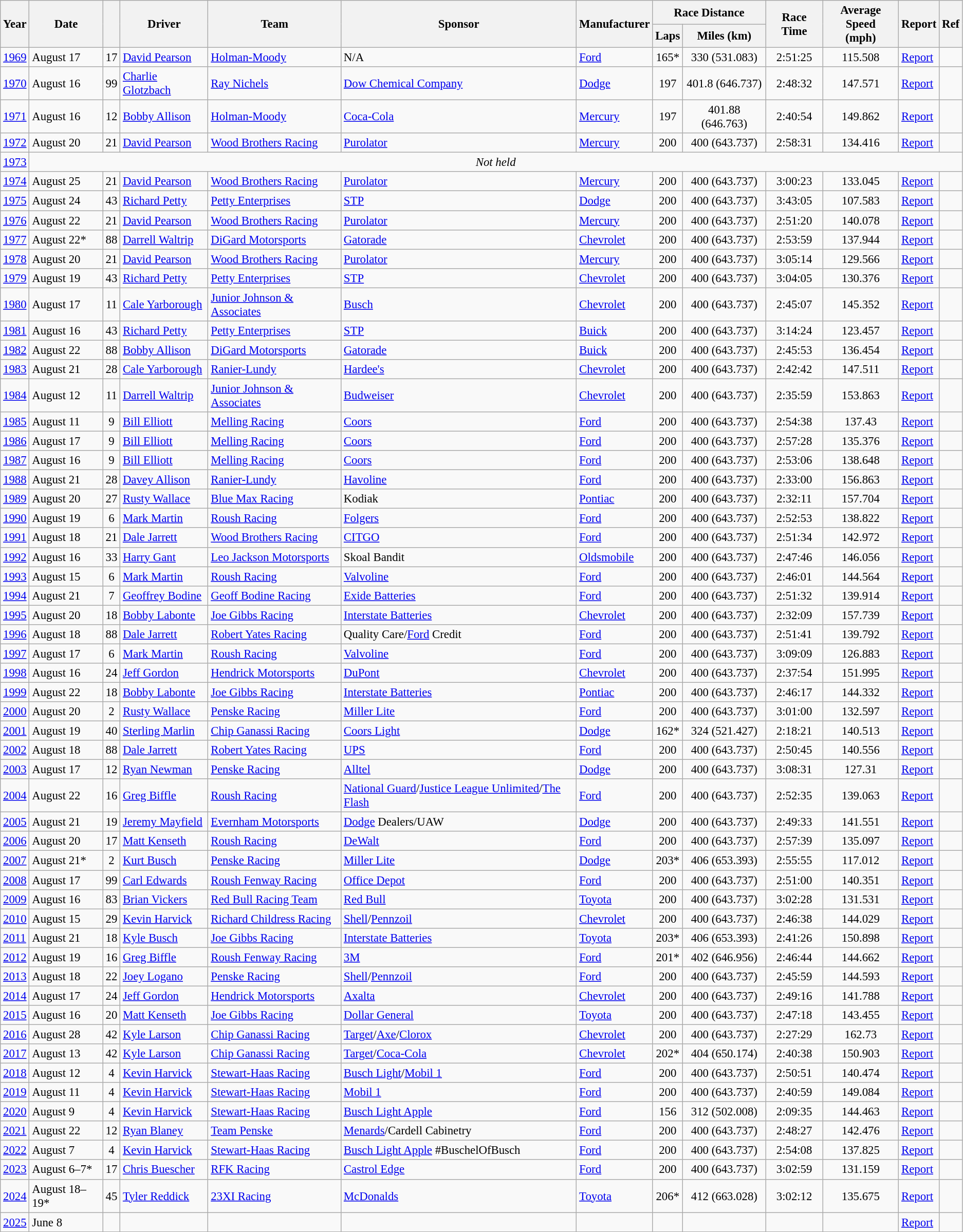<table class="wikitable" style="font-size: 95%;">
<tr>
<th rowspan="2">Year</th>
<th rowspan="2">Date</th>
<th rowspan="2"></th>
<th rowspan="2">Driver</th>
<th rowspan="2">Team</th>
<th rowspan="2">Sponsor</th>
<th rowspan="2">Manufacturer</th>
<th colspan="2">Race Distance</th>
<th rowspan="2">Race Time</th>
<th rowspan="2">Average Speed<br>(mph)</th>
<th rowspan="2">Report</th>
<th rowspan="2">Ref</th>
</tr>
<tr>
<th>Laps</th>
<th>Miles (km)</th>
</tr>
<tr>
<td><a href='#'>1969</a></td>
<td>August 17</td>
<td align="center">17</td>
<td><a href='#'>David Pearson</a></td>
<td><a href='#'>Holman-Moody</a></td>
<td>N/A</td>
<td><a href='#'>Ford</a></td>
<td align="center">165*</td>
<td align="center">330 (531.083)</td>
<td align="center">2:51:25</td>
<td align="center">115.508</td>
<td><a href='#'>Report</a></td>
<td align="center"></td>
</tr>
<tr>
<td><a href='#'>1970</a></td>
<td>August 16</td>
<td align="center">99</td>
<td><a href='#'>Charlie Glotzbach</a></td>
<td><a href='#'>Ray Nichels</a></td>
<td><a href='#'>Dow Chemical Company</a></td>
<td><a href='#'>Dodge</a></td>
<td align="center">197</td>
<td align="center">401.8 (646.737)</td>
<td align="center">2:48:32</td>
<td align="center">147.571</td>
<td><a href='#'>Report</a></td>
<td align="center"></td>
</tr>
<tr>
<td><a href='#'>1971</a></td>
<td>August 16</td>
<td align="center">12</td>
<td><a href='#'>Bobby Allison</a></td>
<td><a href='#'>Holman-Moody</a></td>
<td><a href='#'>Coca-Cola</a></td>
<td><a href='#'>Mercury</a></td>
<td align="center">197</td>
<td align="center">401.88 (646.763)</td>
<td align="center">2:40:54</td>
<td align="center">149.862</td>
<td><a href='#'>Report</a></td>
<td align="center"></td>
</tr>
<tr>
<td><a href='#'>1972</a></td>
<td>August 20</td>
<td align="center">21</td>
<td><a href='#'>David Pearson</a></td>
<td><a href='#'>Wood Brothers Racing</a></td>
<td><a href='#'>Purolator</a></td>
<td><a href='#'>Mercury</a></td>
<td align="center">200</td>
<td align="center">400 (643.737)</td>
<td align="center">2:58:31</td>
<td align="center">134.416</td>
<td><a href='#'>Report</a></td>
<td align="center"></td>
</tr>
<tr>
<td><a href='#'>1973</a></td>
<td colspan="12" style="text-align:center;"><em>Not held</em></td>
</tr>
<tr>
<td><a href='#'>1974</a></td>
<td>August 25</td>
<td align="center">21</td>
<td><a href='#'>David Pearson</a></td>
<td><a href='#'>Wood Brothers Racing</a></td>
<td><a href='#'>Purolator</a></td>
<td><a href='#'>Mercury</a></td>
<td align="center">200</td>
<td align="center">400 (643.737)</td>
<td align="center">3:00:23</td>
<td align="center">133.045</td>
<td><a href='#'>Report</a></td>
<td align="center"></td>
</tr>
<tr>
<td><a href='#'>1975</a></td>
<td>August 24</td>
<td align="center">43</td>
<td><a href='#'>Richard Petty</a></td>
<td><a href='#'>Petty Enterprises</a></td>
<td><a href='#'>STP</a></td>
<td><a href='#'>Dodge</a></td>
<td align="center">200</td>
<td align="center">400 (643.737)</td>
<td align="center">3:43:05</td>
<td align="center">107.583</td>
<td><a href='#'>Report</a></td>
<td align="center"></td>
</tr>
<tr>
<td><a href='#'>1976</a></td>
<td>August 22</td>
<td align="center">21</td>
<td><a href='#'>David Pearson</a></td>
<td><a href='#'>Wood Brothers Racing</a></td>
<td><a href='#'>Purolator</a></td>
<td><a href='#'>Mercury</a></td>
<td align="center">200</td>
<td align="center">400 (643.737)</td>
<td align="center">2:51:20</td>
<td align="center">140.078</td>
<td><a href='#'>Report</a></td>
<td align="center"></td>
</tr>
<tr>
<td><a href='#'>1977</a></td>
<td>August 22*</td>
<td align="center">88</td>
<td><a href='#'>Darrell Waltrip</a></td>
<td><a href='#'>DiGard Motorsports</a></td>
<td><a href='#'>Gatorade</a></td>
<td><a href='#'>Chevrolet</a></td>
<td align="center">200</td>
<td align="center">400 (643.737)</td>
<td align="center">2:53:59</td>
<td align="center">137.944</td>
<td><a href='#'>Report</a></td>
<td align="center"></td>
</tr>
<tr>
<td><a href='#'>1978</a></td>
<td>August 20</td>
<td align="center">21</td>
<td><a href='#'>David Pearson</a></td>
<td><a href='#'>Wood Brothers Racing</a></td>
<td><a href='#'>Purolator</a></td>
<td><a href='#'>Mercury</a></td>
<td align="center">200</td>
<td align="center">400 (643.737)</td>
<td align="center">3:05:14</td>
<td align="center">129.566</td>
<td><a href='#'>Report</a></td>
<td align="center"></td>
</tr>
<tr>
<td><a href='#'>1979</a></td>
<td>August 19</td>
<td align="center">43</td>
<td><a href='#'>Richard Petty</a></td>
<td><a href='#'>Petty Enterprises</a></td>
<td><a href='#'>STP</a></td>
<td><a href='#'>Chevrolet</a></td>
<td align="center">200</td>
<td align="center">400 (643.737)</td>
<td align="center">3:04:05</td>
<td align="center">130.376</td>
<td><a href='#'>Report</a></td>
<td align="center"></td>
</tr>
<tr>
<td><a href='#'>1980</a></td>
<td>August 17</td>
<td align="center">11</td>
<td><a href='#'>Cale Yarborough</a></td>
<td><a href='#'>Junior Johnson & Associates</a></td>
<td><a href='#'>Busch</a></td>
<td><a href='#'>Chevrolet</a></td>
<td align="center">200</td>
<td align="center">400 (643.737)</td>
<td align="center">2:45:07</td>
<td align="center">145.352</td>
<td><a href='#'>Report</a></td>
<td align="center"></td>
</tr>
<tr>
<td><a href='#'>1981</a></td>
<td>August 16</td>
<td align="center">43</td>
<td><a href='#'>Richard Petty</a></td>
<td><a href='#'>Petty Enterprises</a></td>
<td><a href='#'>STP</a></td>
<td><a href='#'>Buick</a></td>
<td align="center">200</td>
<td align="center">400 (643.737)</td>
<td align="center">3:14:24</td>
<td align="center">123.457</td>
<td><a href='#'>Report</a></td>
<td align="center"></td>
</tr>
<tr>
<td><a href='#'>1982</a></td>
<td>August 22</td>
<td align="center">88</td>
<td><a href='#'>Bobby Allison</a></td>
<td><a href='#'>DiGard Motorsports</a></td>
<td><a href='#'>Gatorade</a></td>
<td><a href='#'>Buick</a></td>
<td align="center">200</td>
<td align="center">400 (643.737)</td>
<td align="center">2:45:53</td>
<td align="center">136.454</td>
<td><a href='#'>Report</a></td>
<td align="center"></td>
</tr>
<tr>
<td><a href='#'>1983</a></td>
<td>August 21</td>
<td align="center">28</td>
<td><a href='#'>Cale Yarborough</a></td>
<td><a href='#'>Ranier-Lundy</a></td>
<td><a href='#'>Hardee's</a></td>
<td><a href='#'>Chevrolet</a></td>
<td align="center">200</td>
<td align="center">400 (643.737)</td>
<td align="center">2:42:42</td>
<td align="center">147.511</td>
<td><a href='#'>Report</a></td>
<td align="center"></td>
</tr>
<tr>
<td><a href='#'>1984</a></td>
<td>August 12</td>
<td align="center">11</td>
<td><a href='#'>Darrell Waltrip</a></td>
<td><a href='#'>Junior Johnson & Associates</a></td>
<td><a href='#'>Budweiser</a></td>
<td><a href='#'>Chevrolet</a></td>
<td align="center">200</td>
<td align="center">400 (643.737)</td>
<td align="center">2:35:59</td>
<td align="center">153.863</td>
<td><a href='#'>Report</a></td>
<td align="center"></td>
</tr>
<tr>
<td><a href='#'>1985</a></td>
<td>August 11</td>
<td align="center">9</td>
<td><a href='#'>Bill Elliott</a></td>
<td><a href='#'>Melling Racing</a></td>
<td><a href='#'>Coors</a></td>
<td><a href='#'>Ford</a></td>
<td align="center">200</td>
<td align="center">400 (643.737)</td>
<td align="center">2:54:38</td>
<td align="center">137.43</td>
<td><a href='#'>Report</a></td>
<td align="center"></td>
</tr>
<tr>
<td><a href='#'>1986</a></td>
<td>August 17</td>
<td align="center">9</td>
<td><a href='#'>Bill Elliott</a></td>
<td><a href='#'>Melling Racing</a></td>
<td><a href='#'>Coors</a></td>
<td><a href='#'>Ford</a></td>
<td align="center">200</td>
<td align="center">400 (643.737)</td>
<td align="center">2:57:28</td>
<td align="center">135.376</td>
<td><a href='#'>Report</a></td>
<td align="center"></td>
</tr>
<tr>
<td><a href='#'>1987</a></td>
<td>August 16</td>
<td align="center">9</td>
<td><a href='#'>Bill Elliott</a></td>
<td><a href='#'>Melling Racing</a></td>
<td><a href='#'>Coors</a></td>
<td><a href='#'>Ford</a></td>
<td align="center">200</td>
<td align="center">400 (643.737)</td>
<td align="center">2:53:06</td>
<td align="center">138.648</td>
<td><a href='#'>Report</a></td>
<td align="center"></td>
</tr>
<tr>
<td><a href='#'>1988</a></td>
<td>August 21</td>
<td align="center">28</td>
<td><a href='#'>Davey Allison</a></td>
<td><a href='#'>Ranier-Lundy</a></td>
<td><a href='#'>Havoline</a></td>
<td><a href='#'>Ford</a></td>
<td align="center">200</td>
<td align="center">400 (643.737)</td>
<td align="center">2:33:00</td>
<td align="center">156.863</td>
<td><a href='#'>Report</a></td>
<td align="center"></td>
</tr>
<tr>
<td><a href='#'>1989</a></td>
<td>August 20</td>
<td align="center">27</td>
<td><a href='#'>Rusty Wallace</a></td>
<td><a href='#'>Blue Max Racing</a></td>
<td>Kodiak</td>
<td><a href='#'>Pontiac</a></td>
<td align="center">200</td>
<td align="center">400 (643.737)</td>
<td align="center">2:32:11</td>
<td align="center">157.704</td>
<td><a href='#'>Report</a></td>
<td align="center"></td>
</tr>
<tr>
<td><a href='#'>1990</a></td>
<td>August 19</td>
<td align="center">6</td>
<td><a href='#'>Mark Martin</a></td>
<td><a href='#'>Roush Racing</a></td>
<td><a href='#'>Folgers</a></td>
<td><a href='#'>Ford</a></td>
<td align="center">200</td>
<td align="center">400 (643.737)</td>
<td align="center">2:52:53</td>
<td align="center">138.822</td>
<td><a href='#'>Report</a></td>
<td align="center"></td>
</tr>
<tr>
<td><a href='#'>1991</a></td>
<td>August 18</td>
<td align="center">21</td>
<td><a href='#'>Dale Jarrett</a></td>
<td><a href='#'>Wood Brothers Racing</a></td>
<td><a href='#'>CITGO</a></td>
<td><a href='#'>Ford</a></td>
<td align="center">200</td>
<td align="center">400 (643.737)</td>
<td align="center">2:51:34</td>
<td align="center">142.972</td>
<td><a href='#'>Report</a></td>
<td align="center"></td>
</tr>
<tr>
<td><a href='#'>1992</a></td>
<td>August 16</td>
<td align="center">33</td>
<td><a href='#'>Harry Gant</a></td>
<td><a href='#'>Leo Jackson Motorsports</a></td>
<td>Skoal Bandit</td>
<td><a href='#'>Oldsmobile</a></td>
<td align="center">200</td>
<td align="center">400 (643.737)</td>
<td align="center">2:47:46</td>
<td align="center">146.056</td>
<td><a href='#'>Report</a></td>
<td align="center"></td>
</tr>
<tr>
<td><a href='#'>1993</a></td>
<td>August 15</td>
<td align="center">6</td>
<td><a href='#'>Mark Martin</a></td>
<td><a href='#'>Roush Racing</a></td>
<td><a href='#'>Valvoline</a></td>
<td><a href='#'>Ford</a></td>
<td align="center">200</td>
<td align="center">400 (643.737)</td>
<td align="center">2:46:01</td>
<td align="center">144.564</td>
<td><a href='#'>Report</a></td>
<td align="center"></td>
</tr>
<tr>
<td><a href='#'>1994</a></td>
<td>August 21</td>
<td align="center">7</td>
<td><a href='#'>Geoffrey Bodine</a></td>
<td><a href='#'>Geoff Bodine Racing</a></td>
<td><a href='#'>Exide Batteries</a></td>
<td><a href='#'>Ford</a></td>
<td align="center">200</td>
<td align="center">400 (643.737)</td>
<td align="center">2:51:32</td>
<td align="center">139.914</td>
<td><a href='#'>Report</a></td>
<td align="center"></td>
</tr>
<tr>
<td><a href='#'>1995</a></td>
<td>August 20</td>
<td align="center">18</td>
<td><a href='#'>Bobby Labonte</a></td>
<td><a href='#'>Joe Gibbs Racing</a></td>
<td><a href='#'>Interstate Batteries</a></td>
<td><a href='#'>Chevrolet</a></td>
<td align="center">200</td>
<td align="center">400 (643.737)</td>
<td align="center">2:32:09</td>
<td align="center">157.739</td>
<td><a href='#'>Report</a></td>
<td align="center"></td>
</tr>
<tr>
<td><a href='#'>1996</a></td>
<td>August 18</td>
<td align="center">88</td>
<td><a href='#'>Dale Jarrett</a></td>
<td><a href='#'>Robert Yates Racing</a></td>
<td>Quality Care/<a href='#'>Ford</a> Credit</td>
<td><a href='#'>Ford</a></td>
<td align="center">200</td>
<td align="center">400 (643.737)</td>
<td align="center">2:51:41</td>
<td align="center">139.792</td>
<td><a href='#'>Report</a></td>
<td align="center"></td>
</tr>
<tr>
<td><a href='#'>1997</a></td>
<td>August 17</td>
<td align="center">6</td>
<td><a href='#'>Mark Martin</a></td>
<td><a href='#'>Roush Racing</a></td>
<td><a href='#'>Valvoline</a></td>
<td><a href='#'>Ford</a></td>
<td align="center">200</td>
<td align="center">400 (643.737)</td>
<td align="center">3:09:09</td>
<td align="center">126.883</td>
<td><a href='#'>Report</a></td>
<td align="center"></td>
</tr>
<tr>
<td><a href='#'>1998</a></td>
<td>August 16</td>
<td align="center">24</td>
<td><a href='#'>Jeff Gordon</a></td>
<td><a href='#'>Hendrick Motorsports</a></td>
<td><a href='#'>DuPont</a></td>
<td><a href='#'>Chevrolet</a></td>
<td align="center">200</td>
<td align="center">400 (643.737)</td>
<td align="center">2:37:54</td>
<td align="center">151.995</td>
<td><a href='#'>Report</a></td>
<td align="center"></td>
</tr>
<tr>
<td><a href='#'>1999</a></td>
<td>August 22</td>
<td align="center">18</td>
<td><a href='#'>Bobby Labonte</a></td>
<td><a href='#'>Joe Gibbs Racing</a></td>
<td><a href='#'>Interstate Batteries</a></td>
<td><a href='#'>Pontiac</a></td>
<td align="center">200</td>
<td align="center">400 (643.737)</td>
<td align="center">2:46:17</td>
<td align="center">144.332</td>
<td><a href='#'>Report</a></td>
<td align="center"></td>
</tr>
<tr>
<td><a href='#'>2000</a></td>
<td>August 20</td>
<td align="center">2</td>
<td><a href='#'>Rusty Wallace</a></td>
<td><a href='#'>Penske Racing</a></td>
<td><a href='#'>Miller Lite</a></td>
<td><a href='#'>Ford</a></td>
<td align="center">200</td>
<td align="center">400 (643.737)</td>
<td align="center">3:01:00</td>
<td align="center">132.597</td>
<td><a href='#'>Report</a></td>
<td align="center"></td>
</tr>
<tr>
<td><a href='#'>2001</a></td>
<td>August 19</td>
<td align="center">40</td>
<td><a href='#'>Sterling Marlin</a></td>
<td><a href='#'>Chip Ganassi Racing</a></td>
<td><a href='#'>Coors Light</a></td>
<td><a href='#'>Dodge</a></td>
<td align="center">162*</td>
<td align="center">324 (521.427)</td>
<td align="center">2:18:21</td>
<td align="center">140.513</td>
<td><a href='#'>Report</a></td>
<td align="center"></td>
</tr>
<tr>
<td><a href='#'>2002</a></td>
<td>August 18</td>
<td align="center">88</td>
<td><a href='#'>Dale Jarrett</a></td>
<td><a href='#'>Robert Yates Racing</a></td>
<td><a href='#'>UPS</a></td>
<td><a href='#'>Ford</a></td>
<td align="center">200</td>
<td align="center">400 (643.737)</td>
<td align="center">2:50:45</td>
<td align="center">140.556</td>
<td><a href='#'>Report</a></td>
<td align="center"></td>
</tr>
<tr>
<td><a href='#'>2003</a></td>
<td>August 17</td>
<td align="center">12</td>
<td><a href='#'>Ryan Newman</a></td>
<td><a href='#'>Penske Racing</a></td>
<td><a href='#'>Alltel</a></td>
<td><a href='#'>Dodge</a></td>
<td align="center">200</td>
<td align="center">400 (643.737)</td>
<td align="center">3:08:31</td>
<td align="center">127.31</td>
<td><a href='#'>Report</a></td>
<td align="center"></td>
</tr>
<tr>
<td><a href='#'>2004</a></td>
<td>August 22</td>
<td align="center">16</td>
<td><a href='#'>Greg Biffle</a></td>
<td><a href='#'>Roush Racing</a></td>
<td><a href='#'>National Guard</a>/<a href='#'>Justice League Unlimited</a>/<a href='#'>The Flash</a></td>
<td><a href='#'>Ford</a></td>
<td align="center">200</td>
<td align="center">400 (643.737)</td>
<td align="center">2:52:35</td>
<td align="center">139.063</td>
<td><a href='#'>Report</a></td>
<td align="center"></td>
</tr>
<tr>
<td><a href='#'>2005</a></td>
<td>August 21</td>
<td align="center">19</td>
<td><a href='#'>Jeremy Mayfield</a></td>
<td><a href='#'>Evernham Motorsports</a></td>
<td><a href='#'>Dodge</a> Dealers/UAW</td>
<td><a href='#'>Dodge</a></td>
<td align="center">200</td>
<td align="center">400 (643.737)</td>
<td align="center">2:49:33</td>
<td align="center">141.551</td>
<td><a href='#'>Report</a></td>
<td align="center"></td>
</tr>
<tr>
<td><a href='#'>2006</a></td>
<td>August 20</td>
<td align="center">17</td>
<td><a href='#'>Matt Kenseth</a></td>
<td><a href='#'>Roush Racing</a></td>
<td><a href='#'>DeWalt</a></td>
<td><a href='#'>Ford</a></td>
<td align="center">200</td>
<td align="center">400 (643.737)</td>
<td align="center">2:57:39</td>
<td align="center">135.097</td>
<td><a href='#'>Report</a></td>
<td align="center"></td>
</tr>
<tr>
<td><a href='#'>2007</a></td>
<td>August 21*</td>
<td align="center">2</td>
<td><a href='#'>Kurt Busch</a></td>
<td><a href='#'>Penske Racing</a></td>
<td><a href='#'>Miller Lite</a></td>
<td><a href='#'>Dodge</a></td>
<td align="center">203*</td>
<td align="center">406 (653.393)</td>
<td align="center">2:55:55</td>
<td align="center">117.012</td>
<td><a href='#'>Report</a></td>
<td align="center"></td>
</tr>
<tr>
<td><a href='#'>2008</a></td>
<td>August 17</td>
<td align="center">99</td>
<td><a href='#'>Carl Edwards</a></td>
<td><a href='#'>Roush Fenway Racing</a></td>
<td><a href='#'>Office Depot</a></td>
<td><a href='#'>Ford</a></td>
<td align="center">200</td>
<td align="center">400 (643.737)</td>
<td align="center">2:51:00</td>
<td align="center">140.351</td>
<td><a href='#'>Report</a></td>
<td align="center"></td>
</tr>
<tr>
<td><a href='#'>2009</a></td>
<td>August 16</td>
<td align="center">83</td>
<td><a href='#'>Brian Vickers</a></td>
<td><a href='#'>Red Bull Racing Team</a></td>
<td><a href='#'>Red Bull</a></td>
<td><a href='#'>Toyota</a></td>
<td align="center">200</td>
<td align="center">400 (643.737)</td>
<td align="center">3:02:28</td>
<td align="center">131.531</td>
<td><a href='#'>Report</a></td>
<td align="center"></td>
</tr>
<tr>
<td><a href='#'>2010</a></td>
<td>August 15</td>
<td align="center">29</td>
<td><a href='#'>Kevin Harvick</a></td>
<td><a href='#'>Richard Childress Racing</a></td>
<td><a href='#'>Shell</a>/<a href='#'>Pennzoil</a></td>
<td><a href='#'>Chevrolet</a></td>
<td align="center">200</td>
<td align="center">400 (643.737)</td>
<td align="center">2:46:38</td>
<td align="center">144.029</td>
<td><a href='#'>Report</a></td>
<td align="center"></td>
</tr>
<tr>
<td><a href='#'>2011</a></td>
<td>August 21</td>
<td align="center">18</td>
<td><a href='#'>Kyle Busch</a></td>
<td><a href='#'>Joe Gibbs Racing</a></td>
<td><a href='#'>Interstate Batteries</a></td>
<td><a href='#'>Toyota</a></td>
<td align="center">203*</td>
<td align="center">406 (653.393)</td>
<td align="center">2:41:26</td>
<td align="center">150.898</td>
<td><a href='#'>Report</a></td>
<td align="center"></td>
</tr>
<tr>
<td><a href='#'>2012</a></td>
<td>August 19</td>
<td align="center">16</td>
<td><a href='#'>Greg Biffle</a></td>
<td><a href='#'>Roush Fenway Racing</a></td>
<td><a href='#'>3M</a></td>
<td><a href='#'>Ford</a></td>
<td align="center">201*</td>
<td align="center">402 (646.956)</td>
<td align="center">2:46:44</td>
<td align="center">144.662</td>
<td><a href='#'>Report</a></td>
<td align="center"></td>
</tr>
<tr>
<td><a href='#'>2013</a></td>
<td>August 18</td>
<td align="center">22</td>
<td><a href='#'>Joey Logano</a></td>
<td><a href='#'>Penske Racing</a></td>
<td><a href='#'>Shell</a>/<a href='#'>Pennzoil</a></td>
<td><a href='#'>Ford</a></td>
<td align="center">200</td>
<td align="center">400 (643.737)</td>
<td align="center">2:45:59</td>
<td align="center">144.593</td>
<td><a href='#'>Report</a></td>
<td align="center"></td>
</tr>
<tr>
<td><a href='#'>2014</a></td>
<td>August 17</td>
<td align="center">24</td>
<td><a href='#'>Jeff Gordon</a></td>
<td><a href='#'>Hendrick Motorsports</a></td>
<td><a href='#'>Axalta</a></td>
<td><a href='#'>Chevrolet</a></td>
<td align="center">200</td>
<td align="center">400 (643.737)</td>
<td align="center">2:49:16</td>
<td align="center">141.788</td>
<td><a href='#'>Report</a></td>
<td align="center"></td>
</tr>
<tr>
<td><a href='#'>2015</a></td>
<td>August 16</td>
<td align="center">20</td>
<td><a href='#'>Matt Kenseth</a></td>
<td><a href='#'>Joe Gibbs Racing</a></td>
<td><a href='#'>Dollar General</a></td>
<td><a href='#'>Toyota</a></td>
<td align="center">200</td>
<td align="center">400 (643.737)</td>
<td align="center">2:47:18</td>
<td align="center">143.455</td>
<td><a href='#'>Report</a></td>
<td align="center"></td>
</tr>
<tr>
<td><a href='#'>2016</a></td>
<td>August 28</td>
<td align="center">42</td>
<td><a href='#'>Kyle Larson</a></td>
<td><a href='#'>Chip Ganassi Racing</a></td>
<td><a href='#'>Target</a>/<a href='#'>Axe</a>/<a href='#'>Clorox</a></td>
<td><a href='#'>Chevrolet</a></td>
<td align="center">200</td>
<td align="center">400 (643.737)</td>
<td align="center">2:27:29</td>
<td align="center">162.73</td>
<td><a href='#'>Report</a></td>
<td align="center"></td>
</tr>
<tr>
<td><a href='#'>2017</a></td>
<td>August 13</td>
<td align="center">42</td>
<td><a href='#'>Kyle Larson</a></td>
<td><a href='#'>Chip Ganassi Racing</a></td>
<td><a href='#'>Target</a>/<a href='#'>Coca-Cola</a></td>
<td><a href='#'>Chevrolet</a></td>
<td align="center">202*</td>
<td align="center">404 (650.174)</td>
<td align="center">2:40:38</td>
<td align="center">150.903</td>
<td><a href='#'>Report</a></td>
<td align="center"></td>
</tr>
<tr>
<td><a href='#'>2018</a></td>
<td>August 12</td>
<td align="center">4</td>
<td><a href='#'>Kevin Harvick</a></td>
<td><a href='#'>Stewart-Haas Racing</a></td>
<td><a href='#'>Busch Light</a>/<a href='#'>Mobil 1</a></td>
<td><a href='#'>Ford</a></td>
<td align="center">200</td>
<td align="center">400 (643.737)</td>
<td align="center">2:50:51</td>
<td align="center">140.474</td>
<td><a href='#'>Report</a></td>
<td align="center"></td>
</tr>
<tr>
<td><a href='#'>2019</a></td>
<td>August 11</td>
<td align="center">4</td>
<td><a href='#'>Kevin Harvick</a></td>
<td><a href='#'>Stewart-Haas Racing</a></td>
<td><a href='#'>Mobil 1</a></td>
<td><a href='#'>Ford</a></td>
<td align="center">200</td>
<td align="center">400 (643.737)</td>
<td align="center">2:40:59</td>
<td align="center">149.084</td>
<td><a href='#'>Report</a></td>
<td align="center"></td>
</tr>
<tr>
<td><a href='#'>2020</a></td>
<td>August 9</td>
<td align="center">4</td>
<td><a href='#'>Kevin Harvick</a></td>
<td><a href='#'>Stewart-Haas Racing</a></td>
<td><a href='#'>Busch Light Apple</a></td>
<td><a href='#'>Ford</a></td>
<td align="center">156</td>
<td align="center">312 (502.008)</td>
<td align="center">2:09:35</td>
<td align="center">144.463</td>
<td><a href='#'>Report</a></td>
<td align="center"></td>
</tr>
<tr>
<td><a href='#'>2021</a></td>
<td>August 22</td>
<td align="center">12</td>
<td><a href='#'>Ryan Blaney</a></td>
<td><a href='#'>Team Penske</a></td>
<td><a href='#'>Menards</a>/Cardell Cabinetry</td>
<td><a href='#'>Ford</a></td>
<td style="text-align:center;">200</td>
<td style="text-align:center;">400 (643.737)</td>
<td style="text-align:center;">2:48:27</td>
<td style="text-align:center;">142.476</td>
<td><a href='#'>Report</a></td>
<td align="center"></td>
</tr>
<tr>
<td><a href='#'>2022</a></td>
<td>August 7</td>
<td align="center">4</td>
<td><a href='#'>Kevin Harvick</a></td>
<td><a href='#'>Stewart-Haas Racing</a></td>
<td><a href='#'>Busch Light Apple</a> #BuschelOfBusch</td>
<td><a href='#'>Ford</a></td>
<td align="center">200</td>
<td align="center">400 (643.737)</td>
<td align="center">2:54:08</td>
<td align="center">137.825</td>
<td><a href='#'>Report</a></td>
<td align="center"></td>
</tr>
<tr>
<td><a href='#'>2023</a></td>
<td>August 6–7*</td>
<td align="center">17</td>
<td><a href='#'>Chris Buescher</a></td>
<td><a href='#'>RFK Racing</a></td>
<td><a href='#'>Castrol Edge</a></td>
<td><a href='#'>Ford</a></td>
<td align="center">200</td>
<td align="center">400 (643.737)</td>
<td align="center">3:02:59</td>
<td align="center">131.159</td>
<td><a href='#'>Report</a></td>
<td align="center"></td>
</tr>
<tr>
<td><a href='#'>2024</a></td>
<td>August 18–19*</td>
<td align="center">45</td>
<td><a href='#'>Tyler Reddick</a></td>
<td><a href='#'>23XI Racing</a></td>
<td><a href='#'>McDonalds</a></td>
<td><a href='#'>Toyota</a></td>
<td align="center">206*</td>
<td align="center">412 (663.028)</td>
<td align="center">3:02:12</td>
<td align="center">135.675</td>
<td><a href='#'>Report</a></td>
<td align="center"></td>
</tr>
<tr>
<td><a href='#'>2025</a></td>
<td>June 8</td>
<td align="center"></td>
<td></td>
<td></td>
<td></td>
<td></td>
<td align="center"></td>
<td align="center"></td>
<td align="center"></td>
<td align="center"></td>
<td><a href='#'>Report</a></td>
<td align="center"></td>
</tr>
</table>
